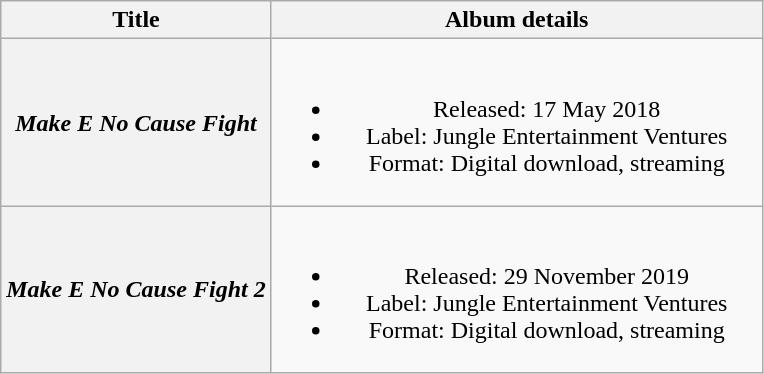<table class="wikitable plainrowheaders" style="text-align:center;">
<tr>
<th scope="col">Title</th>
<th scope="col" style="width:20em;">Album details</th>
</tr>
<tr>
<th scope="row"><em>Make E No Cause Fight</em><br></th>
<td><br><ul><li>Released: 17 May 2018</li><li>Label: Jungle Entertainment Ventures</li><li>Format: Digital download, streaming</li></ul></td>
</tr>
<tr>
<th scope="row"><em>Make E No Cause Fight 2</em><br></th>
<td><br><ul><li>Released: 29 November 2019</li><li>Label: Jungle Entertainment Ventures</li><li>Format: Digital download, streaming</li></ul></td>
</tr>
</table>
